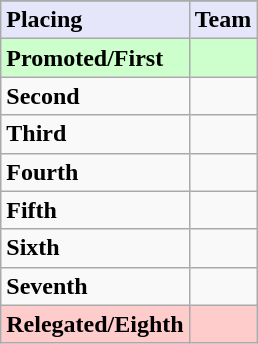<table class=wikitable>
<tr>
</tr>
<tr style="background: #E6E6FA;">
<td><strong>Placing</strong></td>
<td style="text-align:center"><strong>Team</strong></td>
</tr>
<tr style="background: #ccffcc;">
<td><strong>Promoted/First</strong></td>
<td><strong></strong></td>
</tr>
<tr>
<td><strong>Second</strong></td>
<td></td>
</tr>
<tr>
<td><strong>Third</strong></td>
<td></td>
</tr>
<tr>
<td><strong>Fourth</strong></td>
<td></td>
</tr>
<tr>
<td><strong>Fifth</strong></td>
<td></td>
</tr>
<tr>
<td><strong>Sixth</strong></td>
<td></td>
</tr>
<tr>
<td><strong>Seventh</strong></td>
<td></td>
</tr>
<tr style="background: #ffcccc;">
<td><strong>Relegated/Eighth</strong></td>
<td><em></em></td>
</tr>
</table>
